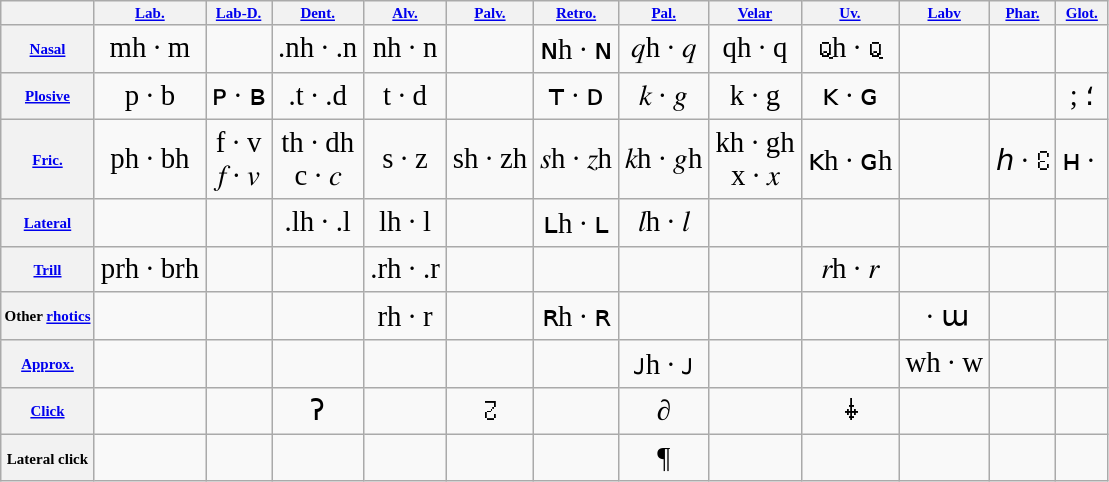<table border=1 cellspacing=0 cellpadding=3 class="wikitable" style="text-align:center; font-size:larger;">
<tr style="font-size: x-small;vertical-align:top;">
<th> </th>
<th><a href='#'>Lab.</a></th>
<th><a href='#'>Lab-D.</a></th>
<th><a href='#'>Dent.</a></th>
<th><a href='#'>Alv.</a></th>
<th><a href='#'>Palv.</a></th>
<th><a href='#'>Retro.</a></th>
<th><a href='#'>Pal.</a></th>
<th><a href='#'>Velar</a></th>
<th><a href='#'>Uv.</a></th>
<th><a href='#'>Labv</a></th>
<th><a href='#'>Phar.</a></th>
<th><a href='#'>Glot.</a></th>
</tr>
<tr>
<th style="font-size:x-small"><a href='#'>Nasal</a></th>
<td>mh · m</td>
<td> </td>
<td>.nh · .n</td>
<td>nh · n</td>
<td> </td>
<td>ɴh · ɴ</td>
<td>𝑞h · 𝑞</td>
<td>qh · q</td>
<td>ꞯh · ꞯ</td>
<td> </td>
<td> </td>
</tr>
<tr>
<th style="font-size:x-small"><a href='#'>Plosive</a></th>
<td>p · b</td>
<td>ᴘ · ʙ</td>
<td>.t · .d</td>
<td>t · d</td>
<td> </td>
<td>ᴛ · ᴅ</td>
<td>𝑘 · 𝑔</td>
<td>k · g</td>
<td>ᴋ · ɢ</td>
<td></td>
<td> </td>
<td>; ؛</td>
</tr>
<tr>
<th style="font-size:x-small"><a href='#'>Fric.</a></th>
<td>ph · bh</td>
<td>f · v<br>𝑓 · 𝑣</td>
<td>th · dh<br>c · 𝑐</td>
<td>s · z</td>
<td>sh · zh</td>
<td>𝑠h · 𝑧h</td>
<td>𝑘h · 𝑔h</td>
<td>kh · gh<br>x · 𝑥</td>
<td>ᴋh · ɢh</td>
<td> </td>
<td>ℎ · ↋</td>
<td>ʜ · </td>
</tr>
<tr>
<th style="font-size:x-small"><a href='#'>Lateral</a></th>
<td> </td>
<td> </td>
<td>.lh · .l</td>
<td>lh · l</td>
<td> </td>
<td>ʟh · ʟ</td>
<td>𝑙h · 𝑙</td>
<td> </td>
<td> </td>
<td> </td>
<td> </td>
<td> </td>
</tr>
<tr>
<th style="font-size:x-small"><a href='#'>Trill</a></th>
<td>prh · brh</td>
<td> </td>
<td> </td>
<td>.rh · .r</td>
<td> </td>
<td> </td>
<td> </td>
<td> </td>
<td>𝑟h · 𝑟</td>
<td> </td>
<td> </td>
<td> </td>
</tr>
<tr>
<th style="font-size:x-small">Other <a href='#'>rhotics</a></th>
<td> </td>
<td> </td>
<td> </td>
<td>rh · r</td>
<td> </td>
<td>ʀh · ʀ</td>
<td> </td>
<td> </td>
<td> </td>
<td> · ɯ</td>
<td> </td>
<td> </td>
</tr>
<tr>
<th style="font-size:x-small"><a href='#'>Approx.</a></th>
<td> </td>
<td> </td>
<td> </td>
<td> </td>
<td> </td>
<td> </td>
<td>ᴊh · ᴊ</td>
<td> </td>
<td> </td>
<td>wh · w</td>
<td> </td>
<td> </td>
</tr>
<tr>
<th style="font-size:x-small"><a href='#'>Click</a></th>
<td> </td>
<td> </td>
<td><span>ʔ</span></td>
<td> </td>
<td>↊</td>
<td> </td>
<td><span>∂</span></td>
<td> </td>
<td>⸸</td>
<td> </td>
<td> </td>
<td> </td>
</tr>
<tr>
<th style="font-size:x-small">Lateral click</th>
<td> </td>
<td> </td>
<td> </td>
<td> </td>
<td> </td>
<td> </td>
<td><span>¶</span></td>
<td> </td>
<td> </td>
<td> </td>
<td> </td>
<td> </td>
</tr>
</table>
